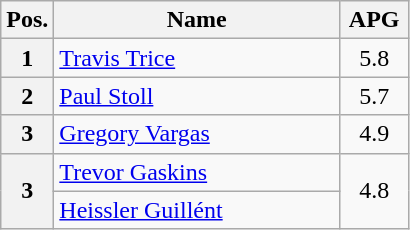<table class=wikitable style="text-align:center;">
<tr>
<th width="13%">Pos.</th>
<th width="70%">Name</th>
<th width="17%">APG</th>
</tr>
<tr>
<th>1</th>
<td align=left> <a href='#'>Travis Trice</a></td>
<td>5.8</td>
</tr>
<tr>
<th>2</th>
<td align=left> <a href='#'>Paul Stoll</a></td>
<td>5.7</td>
</tr>
<tr>
<th>3</th>
<td align=left> <a href='#'>Gregory Vargas</a></td>
<td>4.9</td>
</tr>
<tr>
<th rowspan=2>3</th>
<td align=left> <a href='#'>Trevor Gaskins</a></td>
<td rowspan=2>4.8</td>
</tr>
<tr>
<td align=left> <a href='#'>Heissler Guillént</a></td>
</tr>
</table>
